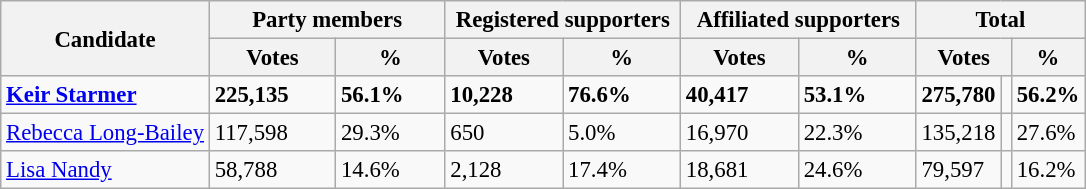<table class="wikitable" style="font-size:95%;">
<tr>
<th rowspan="2">Candidate</th>
<th colspan="2" width="150">Party members</th>
<th colspan="2" width="150">Registered supporters</th>
<th colspan="2" width="150">Affiliated supporters</th>
<th colspan="3" width="75">Total</th>
</tr>
<tr>
<th>Votes</th>
<th>%</th>
<th>Votes</th>
<th>%</th>
<th>Votes</th>
<th>%</th>
<th colspan="2">Votes</th>
<th>%</th>
</tr>
<tr>
<td scope="row" align="left"><strong><a href='#'>Keir Starmer</a></strong></td>
<td><strong>225,135</strong></td>
<td><strong>56.1%</strong></td>
<td><strong>10,228</strong></td>
<td><strong>76.6%</strong></td>
<td><strong>40,417</strong></td>
<td><strong>53.1%</strong></td>
<td><strong>275,780</strong></td>
<td align=center></td>
<td><strong>56.2%</strong></td>
</tr>
<tr>
<td><a href='#'>Rebecca Long-Bailey</a></td>
<td>117,598</td>
<td>29.3%</td>
<td>650</td>
<td>5.0%</td>
<td>16,970</td>
<td>22.3%</td>
<td>135,218</td>
<td align=center></td>
<td>27.6%</td>
</tr>
<tr>
<td><a href='#'>Lisa Nandy</a></td>
<td>58,788</td>
<td>14.6%</td>
<td>2,128</td>
<td>17.4%</td>
<td>18,681</td>
<td>24.6%</td>
<td>79,597</td>
<td align=center></td>
<td>16.2%</td>
</tr>
</table>
